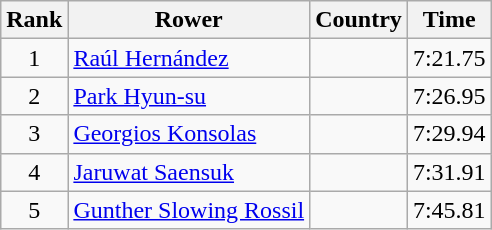<table class="wikitable" style="text-align:center">
<tr>
<th>Rank</th>
<th>Rower</th>
<th>Country</th>
<th>Time</th>
</tr>
<tr>
<td>1</td>
<td align="left"><a href='#'>Raúl Hernández</a></td>
<td align="left"></td>
<td>7:21.75</td>
</tr>
<tr>
<td>2</td>
<td align="left"><a href='#'>Park Hyun-su</a></td>
<td align="left"></td>
<td>7:26.95</td>
</tr>
<tr>
<td>3</td>
<td align="left"><a href='#'>Georgios Konsolas</a></td>
<td align="left"></td>
<td>7:29.94</td>
</tr>
<tr>
<td>4</td>
<td align="left"><a href='#'>Jaruwat Saensuk</a></td>
<td align="left"></td>
<td>7:31.91</td>
</tr>
<tr>
<td>5</td>
<td align="left"><a href='#'>Gunther Slowing Rossil</a></td>
<td align="left"></td>
<td>7:45.81</td>
</tr>
</table>
